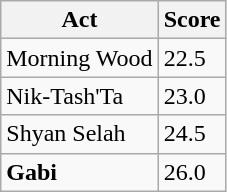<table class="wikitable">
<tr>
<th>Act</th>
<th>Score</th>
</tr>
<tr>
<td>Morning Wood</td>
<td>22.5</td>
</tr>
<tr>
<td>Nik-Tash'Ta</td>
<td>23.0</td>
</tr>
<tr>
<td>Shyan Selah</td>
<td>24.5</td>
</tr>
<tr>
<td><strong>Gabi</strong></td>
<td>26.0</td>
</tr>
</table>
